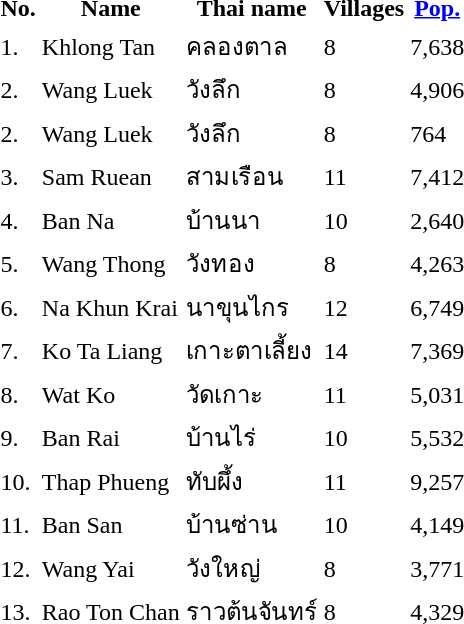<table>
<tr>
<th>No.</th>
<th>Name</th>
<th>Thai name</th>
<th>Villages</th>
<th><a href='#'>Pop.</a></th>
</tr>
<tr>
<td>1.</td>
<td>Khlong Tan</td>
<td>คลองตาล</td>
<td>8</td>
<td>7,638</td>
<td></td>
</tr>
<tr>
<td>2.</td>
<td>Wang Luek</td>
<td>วังลึก</td>
<td>8</td>
<td>4,906</td>
<td></td>
</tr>
<tr>
<td>2.</td>
<td>Wang Luek</td>
<td>วังลึก</td>
<td>8</td>
<td>764</td>
<td></td>
</tr>
<tr>
<td>3.</td>
<td>Sam Ruean</td>
<td>สามเรือน</td>
<td>11</td>
<td>7,412</td>
<td></td>
</tr>
<tr>
<td>4.</td>
<td>Ban Na</td>
<td>บ้านนา</td>
<td>10</td>
<td>2,640</td>
<td></td>
</tr>
<tr>
<td>5.</td>
<td>Wang Thong</td>
<td>วังทอง</td>
<td>8</td>
<td>4,263</td>
<td></td>
</tr>
<tr>
<td>6.</td>
<td>Na Khun Krai</td>
<td>นาขุนไกร</td>
<td>12</td>
<td>6,749</td>
<td></td>
</tr>
<tr>
<td>7.</td>
<td>Ko Ta Liang</td>
<td>เกาะตาเลี้ยง</td>
<td>14</td>
<td>7,369</td>
<td></td>
</tr>
<tr>
<td>8.</td>
<td>Wat Ko</td>
<td>วัดเกาะ</td>
<td>11</td>
<td>5,031</td>
<td></td>
</tr>
<tr>
<td>9.</td>
<td>Ban Rai</td>
<td>บ้านไร่</td>
<td>10</td>
<td>5,532</td>
<td></td>
</tr>
<tr>
<td>10.</td>
<td>Thap Phueng</td>
<td>ทับผึ้ง</td>
<td>11</td>
<td>9,257</td>
<td></td>
</tr>
<tr>
<td>11.</td>
<td>Ban San</td>
<td>บ้านซ่าน</td>
<td>10</td>
<td>4,149</td>
<td></td>
</tr>
<tr>
<td>12.</td>
<td>Wang Yai</td>
<td>วังใหญ่</td>
<td>8</td>
<td>3,771</td>
<td></td>
</tr>
<tr>
<td>13.</td>
<td>Rao Ton Chan</td>
<td>ราวต้นจันทร์</td>
<td>8</td>
<td>4,329</td>
<td></td>
</tr>
</table>
